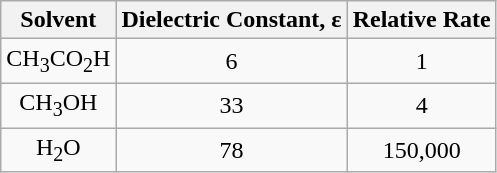<table class="wikitable" style="text-align:center">
<tr>
<th><strong>Solvent</strong></th>
<th><strong>Dielectric Constant, ε</strong></th>
<th><strong>Relative Rate</strong></th>
</tr>
<tr>
<td>CH<sub>3</sub>CO<sub>2</sub>H</td>
<td>6</td>
<td>1</td>
</tr>
<tr>
<td>CH<sub>3</sub>OH</td>
<td>33</td>
<td>4</td>
</tr>
<tr>
<td>H<sub>2</sub>O</td>
<td>78</td>
<td>150,000</td>
</tr>
</table>
